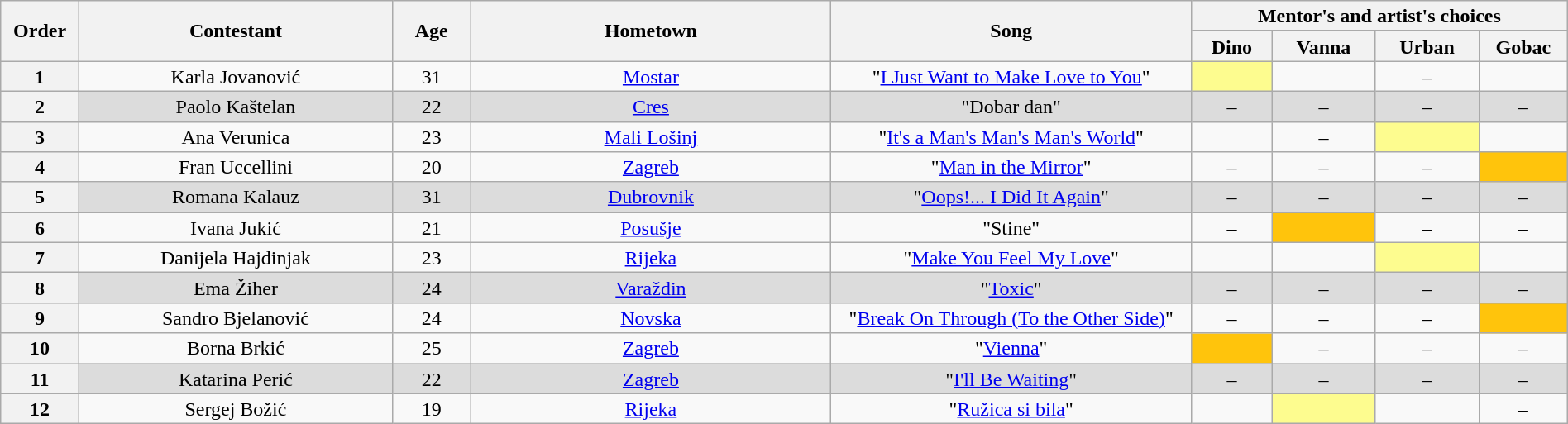<table class="wikitable" style="text-align:center; line-height:17px; width:100%">
<tr>
<th rowspan="2" style="width:05%">Order</th>
<th rowspan="2" style="width:20%">Contestant</th>
<th rowspan="2" style="width:05%">Age</th>
<th rowspan="2" style="width:23%">Hometown</th>
<th rowspan="2" style="width:23%">Song</th>
<th colspan="4" style="width:25%">Mentor's and artist's choices</th>
</tr>
<tr>
<th>Dino</th>
<th>Vanna</th>
<th>Urban</th>
<th>Gobac</th>
</tr>
<tr>
<th><strong>1</strong></th>
<td>Karla Jovanović</td>
<td>31</td>
<td><a href='#'>Mostar</a></td>
<td>"<a href='#'>I Just Want to Make Love to You</a>"</td>
<td style="background:#fdfc8f"></td>
<td></td>
<td>–</td>
<td></td>
</tr>
<tr style="background:#DCDCDC">
<th><strong>2</strong></th>
<td>Paolo Kaštelan</td>
<td>22</td>
<td><a href='#'>Cres</a></td>
<td>"Dobar dan"</td>
<td>–</td>
<td>–</td>
<td>–</td>
<td>–</td>
</tr>
<tr>
<th><strong>3</strong></th>
<td>Ana Verunica</td>
<td>23</td>
<td><a href='#'>Mali Lošinj</a></td>
<td>"<a href='#'>It's a Man's Man's Man's World</a>"</td>
<td></td>
<td>–</td>
<td style="background:#fdfc8f"></td>
<td></td>
</tr>
<tr>
<th><strong>4</strong></th>
<td>Fran Uccellini</td>
<td>20</td>
<td><a href='#'>Zagreb</a></td>
<td>"<a href='#'>Man in the Mirror</a>"</td>
<td>–</td>
<td>–</td>
<td>–</td>
<td style="background:#ffc40c"></td>
</tr>
<tr style="background:#DCDCDC">
<th>5</th>
<td>Romana Kalauz</td>
<td>31</td>
<td><a href='#'>Dubrovnik</a></td>
<td>"<a href='#'>Oops!... I Did It Again</a>"</td>
<td>–</td>
<td>–</td>
<td>–</td>
<td>–</td>
</tr>
<tr>
<th>6</th>
<td>Ivana Jukić</td>
<td>21</td>
<td><a href='#'>Posušje</a></td>
<td>"Stine"</td>
<td>–</td>
<td style="background:#ffc40c"></td>
<td>–</td>
<td>–</td>
</tr>
<tr>
<th>7</th>
<td>Danijela Hajdinjak</td>
<td>23</td>
<td><a href='#'>Rijeka</a></td>
<td>"<a href='#'>Make You Feel My Love</a>"</td>
<td></td>
<td></td>
<td style="background:#fdfc8f"></td>
<td></td>
</tr>
<tr style="background:#DCDCDC">
<th>8</th>
<td>Ema Žiher</td>
<td>24</td>
<td><a href='#'>Varaždin</a></td>
<td>"<a href='#'>Toxic</a>"</td>
<td>–</td>
<td>–</td>
<td>–</td>
<td>–</td>
</tr>
<tr>
<th>9</th>
<td>Sandro Bjelanović</td>
<td>24</td>
<td><a href='#'>Novska</a></td>
<td>"<a href='#'>Break On Through (To the Other Side)</a>"</td>
<td>–</td>
<td>–</td>
<td>–</td>
<td style="background:#ffc40c"></td>
</tr>
<tr>
<th>10</th>
<td>Borna Brkić</td>
<td>25</td>
<td><a href='#'>Zagreb</a></td>
<td>"<a href='#'>Vienna</a>"</td>
<td style="background:#ffc40c"></td>
<td>–</td>
<td>–</td>
<td>–</td>
</tr>
<tr style="background:#DCDCDC">
<th>11</th>
<td>Katarina Perić</td>
<td>22</td>
<td><a href='#'>Zagreb</a></td>
<td>"<a href='#'>I'll Be Waiting</a>"</td>
<td>–</td>
<td>–</td>
<td>–</td>
<td>–</td>
</tr>
<tr>
<th>12</th>
<td>Sergej Božić</td>
<td>19</td>
<td><a href='#'>Rijeka</a></td>
<td>"<a href='#'>Ružica si bila</a>"</td>
<td></td>
<td style="background:#fdfc8f"></td>
<td></td>
<td>–</td>
</tr>
</table>
